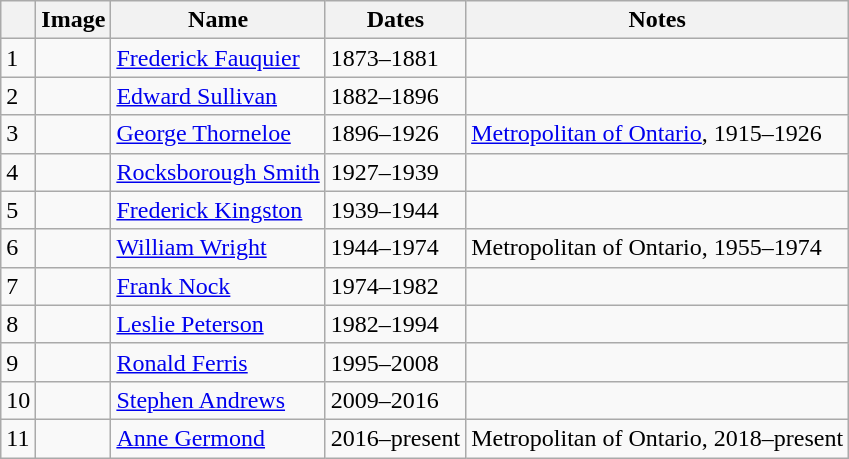<table class="wikitable">
<tr>
<th></th>
<th>Image</th>
<th>Name</th>
<th>Dates</th>
<th>Notes</th>
</tr>
<tr>
<td>1</td>
<td></td>
<td><a href='#'>Frederick Fauquier</a></td>
<td>1873–1881</td>
<td></td>
</tr>
<tr>
<td>2</td>
<td></td>
<td><a href='#'>Edward Sullivan</a></td>
<td>1882–1896</td>
<td></td>
</tr>
<tr>
<td>3</td>
<td></td>
<td><a href='#'>George Thorneloe</a></td>
<td>1896–1926</td>
<td><a href='#'>Metropolitan of Ontario</a>, 1915–1926</td>
</tr>
<tr>
<td>4</td>
<td></td>
<td><a href='#'>Rocksborough Smith</a></td>
<td>1927–1939</td>
<td></td>
</tr>
<tr>
<td>5</td>
<td></td>
<td><a href='#'>Frederick Kingston</a></td>
<td>1939–1944</td>
<td></td>
</tr>
<tr>
<td>6</td>
<td></td>
<td><a href='#'>William Wright</a></td>
<td>1944–1974</td>
<td>Metropolitan of Ontario, 1955–1974</td>
</tr>
<tr>
<td>7</td>
<td></td>
<td><a href='#'>Frank Nock</a></td>
<td>1974–1982</td>
<td></td>
</tr>
<tr>
<td>8</td>
<td></td>
<td><a href='#'>Leslie Peterson</a></td>
<td>1982–1994</td>
<td></td>
</tr>
<tr>
<td>9</td>
<td></td>
<td><a href='#'>Ronald Ferris</a></td>
<td>1995–2008</td>
<td></td>
</tr>
<tr>
<td>10</td>
<td></td>
<td><a href='#'>Stephen Andrews</a></td>
<td>2009–2016</td>
<td></td>
</tr>
<tr>
<td>11</td>
<td></td>
<td><a href='#'>Anne Germond</a></td>
<td>2016–present</td>
<td>Metropolitan of Ontario, 2018–present</td>
</tr>
</table>
